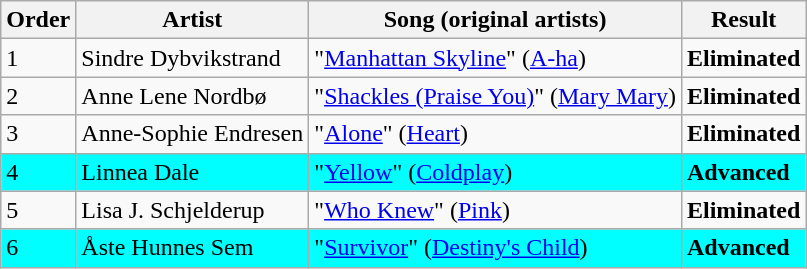<table class=wikitable>
<tr>
<th>Order</th>
<th>Artist</th>
<th>Song (original artists)</th>
<th>Result</th>
</tr>
<tr>
<td>1</td>
<td>Sindre Dybvikstrand</td>
<td>"<a href='#'>Manhattan Skyline</a>" (<a href='#'>A-ha</a>)</td>
<td><strong>Eliminated</strong></td>
</tr>
<tr>
<td>2</td>
<td>Anne Lene Nordbø</td>
<td>"<a href='#'>Shackles (Praise You)</a>" (<a href='#'>Mary Mary</a>)</td>
<td><strong>Eliminated</strong></td>
</tr>
<tr>
<td>3</td>
<td>Anne-Sophie Endresen</td>
<td>"<a href='#'>Alone</a>" (<a href='#'>Heart</a>)</td>
<td><strong>Eliminated</strong></td>
</tr>
<tr style="background:cyan;">
<td>4</td>
<td>Linnea Dale</td>
<td>"<a href='#'>Yellow</a>" (<a href='#'>Coldplay</a>)</td>
<td><strong>Advanced</strong></td>
</tr>
<tr>
<td>5</td>
<td>Lisa J. Schjelderup</td>
<td>"<a href='#'>Who Knew</a>" (<a href='#'>Pink</a>)</td>
<td><strong>Eliminated</strong></td>
</tr>
<tr style="background:cyan;">
<td>6</td>
<td>Åste Hunnes Sem</td>
<td>"<a href='#'>Survivor</a>" (<a href='#'>Destiny's Child</a>)</td>
<td><strong>Advanced</strong></td>
</tr>
</table>
